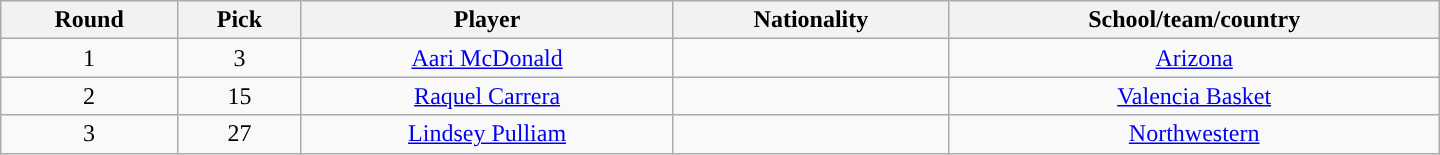<table class="wikitable" style="text-align:center; width:60em">
<tr>
<th>Round</th>
<th>Pick</th>
<th>Player</th>
<th>Nationality</th>
<th>School/team/country</th>
</tr>
<tr>
<td>1</td>
<td>3</td>
<td><a href='#'>Aari McDonald</a></td>
<td></td>
<td><a href='#'>Arizona</a></td>
</tr>
<tr>
<td>2</td>
<td>15</td>
<td><a href='#'>Raquel Carrera</a></td>
<td></td>
<td><a href='#'>Valencia Basket</a> </td>
</tr>
<tr>
<td>3</td>
<td>27</td>
<td><a href='#'>Lindsey Pulliam</a></td>
<td></td>
<td><a href='#'>Northwestern</a></td>
</tr>
</table>
